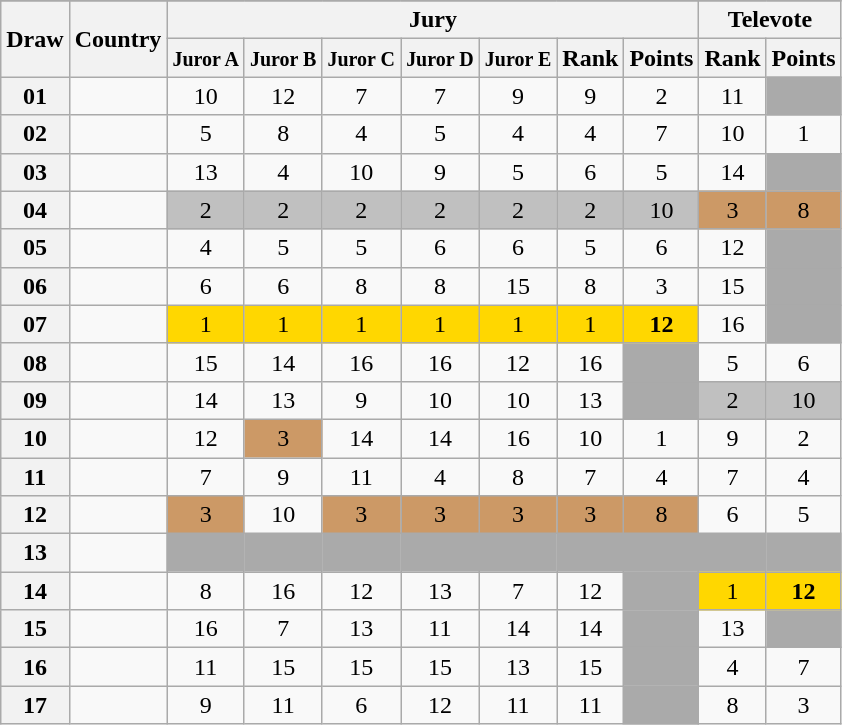<table class="sortable wikitable collapsible plainrowheaders" style="text-align:center;">
<tr>
</tr>
<tr>
<th scope="col" rowspan="2">Draw</th>
<th scope="col" rowspan="2">Country</th>
<th scope="col" colspan="7">Jury</th>
<th scope="col" colspan="2">Televote</th>
</tr>
<tr>
<th scope="col"><small>Juror A</small></th>
<th scope="col"><small>Juror B</small></th>
<th scope="col"><small>Juror C</small></th>
<th scope="col"><small>Juror D</small></th>
<th scope="col"><small>Juror E</small></th>
<th scope="col">Rank</th>
<th scope="col">Points</th>
<th scope="col">Rank</th>
<th scope="col">Points</th>
</tr>
<tr>
<th scope="row" style="text-align:center;">01</th>
<td style="text-align:left;"></td>
<td>10</td>
<td>12</td>
<td>7</td>
<td>7</td>
<td>9</td>
<td>9</td>
<td>2</td>
<td>11</td>
<td style="background:#AAAAAA;"></td>
</tr>
<tr>
<th scope="row" style="text-align:center;">02</th>
<td style="text-align:left;"></td>
<td>5</td>
<td>8</td>
<td>4</td>
<td>5</td>
<td>4</td>
<td>4</td>
<td>7</td>
<td>10</td>
<td>1</td>
</tr>
<tr>
<th scope="row" style="text-align:center;">03</th>
<td style="text-align:left;"></td>
<td>13</td>
<td>4</td>
<td>10</td>
<td>9</td>
<td>5</td>
<td>6</td>
<td>5</td>
<td>14</td>
<td style="background:#AAAAAA;"></td>
</tr>
<tr>
<th scope="row" style="text-align:center;">04</th>
<td style="text-align:left;"></td>
<td style="background:silver;">2</td>
<td style="background:silver;">2</td>
<td style="background:silver;">2</td>
<td style="background:silver;">2</td>
<td style="background:silver;">2</td>
<td style="background:silver;">2</td>
<td style="background:silver;">10</td>
<td style="background:#CC9966;">3</td>
<td style="background:#CC9966;">8</td>
</tr>
<tr>
<th scope="row" style="text-align:center;">05</th>
<td style="text-align:left;"></td>
<td>4</td>
<td>5</td>
<td>5</td>
<td>6</td>
<td>6</td>
<td>5</td>
<td>6</td>
<td>12</td>
<td style="background:#AAAAAA;"></td>
</tr>
<tr>
<th scope="row" style="text-align:center;">06</th>
<td style="text-align:left;"></td>
<td>6</td>
<td>6</td>
<td>8</td>
<td>8</td>
<td>15</td>
<td>8</td>
<td>3</td>
<td>15</td>
<td style="background:#AAAAAA;"></td>
</tr>
<tr>
<th scope="row" style="text-align:center;">07</th>
<td style="text-align:left;"></td>
<td style="background:gold;">1</td>
<td style="background:gold;">1</td>
<td style="background:gold;">1</td>
<td style="background:gold;">1</td>
<td style="background:gold;">1</td>
<td style="background:gold;">1</td>
<td style="background:gold;"><strong>12</strong></td>
<td>16</td>
<td style="background:#AAAAAA;"></td>
</tr>
<tr>
<th scope="row" style="text-align:center;">08</th>
<td style="text-align:left;"></td>
<td>15</td>
<td>14</td>
<td>16</td>
<td>16</td>
<td>12</td>
<td>16</td>
<td style="background:#AAAAAA;"></td>
<td>5</td>
<td>6</td>
</tr>
<tr>
<th scope="row" style="text-align:center;">09</th>
<td style="text-align:left;"></td>
<td>14</td>
<td>13</td>
<td>9</td>
<td>10</td>
<td>10</td>
<td>13</td>
<td style="background:#AAAAAA;"></td>
<td style="background:silver;">2</td>
<td style="background:silver;">10</td>
</tr>
<tr>
<th scope="row" style="text-align:center;">10</th>
<td style="text-align:left;"></td>
<td>12</td>
<td style="background:#CC9966;">3</td>
<td>14</td>
<td>14</td>
<td>16</td>
<td>10</td>
<td>1</td>
<td>9</td>
<td>2</td>
</tr>
<tr>
<th scope="row" style="text-align:center;">11</th>
<td style="text-align:left;"></td>
<td>7</td>
<td>9</td>
<td>11</td>
<td>4</td>
<td>8</td>
<td>7</td>
<td>4</td>
<td>7</td>
<td>4</td>
</tr>
<tr>
<th scope="row" style="text-align:center;">12</th>
<td style="text-align:left;"></td>
<td style="background:#CC9966;">3</td>
<td>10</td>
<td style="background:#CC9966;">3</td>
<td style="background:#CC9966;">3</td>
<td style="background:#CC9966;">3</td>
<td style="background:#CC9966;">3</td>
<td style="background:#CC9966;">8</td>
<td>6</td>
<td>5</td>
</tr>
<tr class="sortbottom">
<th scope="row" style="text-align:center;">13</th>
<td style="text-align:left;"></td>
<td style="background:#AAAAAA;"></td>
<td style="background:#AAAAAA;"></td>
<td style="background:#AAAAAA;"></td>
<td style="background:#AAAAAA;"></td>
<td style="background:#AAAAAA;"></td>
<td style="background:#AAAAAA;"></td>
<td style="background:#AAAAAA;"></td>
<td style="background:#AAAAAA;"></td>
<td style="background:#AAAAAA;"></td>
</tr>
<tr>
<th scope="row" style="text-align:center;">14</th>
<td style="text-align:left;"></td>
<td>8</td>
<td>16</td>
<td>12</td>
<td>13</td>
<td>7</td>
<td>12</td>
<td style="background:#AAAAAA;"></td>
<td style="background:gold;">1</td>
<td style="background:gold;"><strong>12</strong></td>
</tr>
<tr>
<th scope="row" style="text-align:center;">15</th>
<td style="text-align:left;"></td>
<td>16</td>
<td>7</td>
<td>13</td>
<td>11</td>
<td>14</td>
<td>14</td>
<td style="background:#AAAAAA;"></td>
<td>13</td>
<td style="background:#AAAAAA;"></td>
</tr>
<tr>
<th scope="row" style="text-align:center;">16</th>
<td style="text-align:left;"></td>
<td>11</td>
<td>15</td>
<td>15</td>
<td>15</td>
<td>13</td>
<td>15</td>
<td style="background:#AAAAAA;"></td>
<td>4</td>
<td>7</td>
</tr>
<tr>
<th scope="row" style="text-align:center;">17</th>
<td style="text-align:left;"></td>
<td>9</td>
<td>11</td>
<td>6</td>
<td>12</td>
<td>11</td>
<td>11</td>
<td style="background:#AAAAAA;"></td>
<td>8</td>
<td>3</td>
</tr>
</table>
